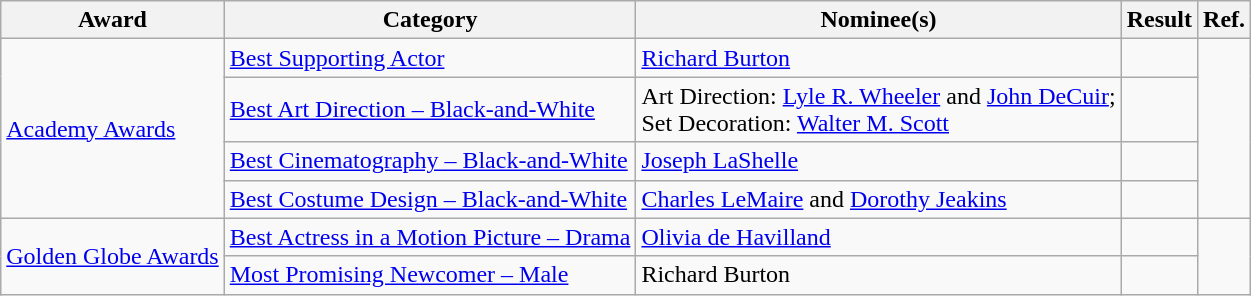<table class="wikitable plainrowheaders">
<tr>
<th>Award</th>
<th>Category</th>
<th>Nominee(s)</th>
<th>Result</th>
<th>Ref.</th>
</tr>
<tr>
<td rowspan="4"><a href='#'>Academy Awards</a></td>
<td><a href='#'>Best Supporting Actor</a></td>
<td><a href='#'>Richard Burton</a></td>
<td></td>
<td align="center" rowspan="4"> <br> </td>
</tr>
<tr>
<td><a href='#'>Best Art Direction – Black-and-White</a></td>
<td>Art Direction: <a href='#'>Lyle R. Wheeler</a> and <a href='#'>John DeCuir</a>; <br> Set Decoration: <a href='#'>Walter M. Scott</a></td>
<td></td>
</tr>
<tr>
<td><a href='#'>Best Cinematography – Black-and-White</a></td>
<td><a href='#'>Joseph LaShelle</a></td>
<td></td>
</tr>
<tr>
<td><a href='#'>Best Costume Design – Black-and-White</a></td>
<td><a href='#'>Charles LeMaire</a> and <a href='#'>Dorothy Jeakins</a></td>
<td></td>
</tr>
<tr>
<td rowspan="2"><a href='#'>Golden Globe Awards</a></td>
<td><a href='#'>Best Actress in a Motion Picture – Drama</a></td>
<td><a href='#'>Olivia de Havilland</a></td>
<td></td>
<td align="center" rowspan="2"></td>
</tr>
<tr>
<td><a href='#'>Most Promising Newcomer – Male</a></td>
<td>Richard Burton</td>
<td></td>
</tr>
</table>
